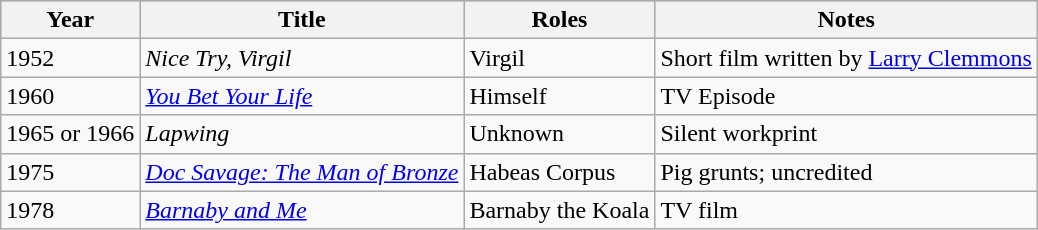<table class="wikitable">
<tr style="background:#b0c4de; text-aligb:center;">
<th>Year</th>
<th>Title</th>
<th>Roles</th>
<th>Notes</th>
</tr>
<tr>
<td>1952</td>
<td><em>Nice Try, Virgil</em></td>
<td>Virgil</td>
<td>Short film written by <a href='#'>Larry Clemmons</a></td>
</tr>
<tr>
<td>1960</td>
<td><em><a href='#'>You Bet Your Life</a></em></td>
<td>Himself</td>
<td>TV Episode</td>
</tr>
<tr>
<td>1965 or 1966</td>
<td><em>Lapwing</em></td>
<td>Unknown</td>
<td>Silent workprint</td>
</tr>
<tr>
<td>1975</td>
<td><em><a href='#'>Doc Savage: The Man of Bronze</a></em></td>
<td>Habeas Corpus</td>
<td>Pig grunts; uncredited</td>
</tr>
<tr>
<td>1978</td>
<td><em><a href='#'>Barnaby and Me</a></em></td>
<td>Barnaby the Koala</td>
<td>TV film</td>
</tr>
</table>
